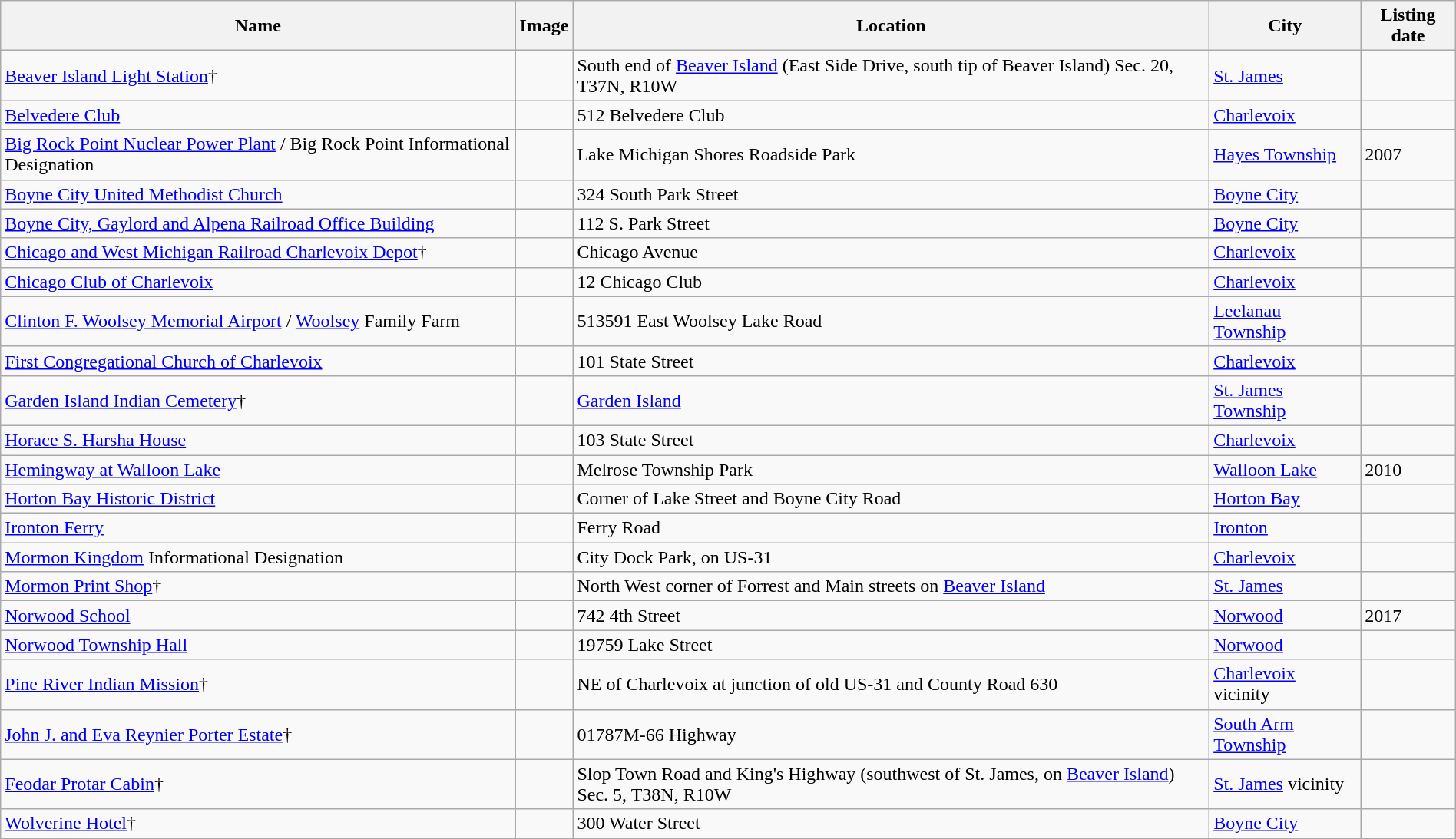<table class="wikitable sortable" style="width:100%">
<tr>
<th>Name</th>
<th>Image</th>
<th>Location</th>
<th>City</th>
<th>Listing date</th>
</tr>
<tr>
<td><a href='#'>Beaver Island Light Station</a>†</td>
<td></td>
<td>South end of <a href='#'>Beaver Island</a> (East Side Drive, south tip of Beaver Island) Sec. 20, T37N, R10W</td>
<td><a href='#'>St. James</a></td>
<td></td>
</tr>
<tr>
<td><a href='#'>Belvedere Club</a></td>
<td></td>
<td>512 Belvedere Club</td>
<td><a href='#'>Charlevoix</a></td>
<td></td>
</tr>
<tr>
<td><a href='#'>Big Rock Point Nuclear Power Plant</a> / Big Rock Point Informational Designation</td>
<td><br></td>
<td>Lake Michigan Shores Roadside Park</td>
<td><a href='#'>Hayes Township</a></td>
<td>2007</td>
</tr>
<tr>
<td><a href='#'>Boyne City United Methodist Church</a></td>
<td></td>
<td>324 South Park Street</td>
<td><a href='#'>Boyne City</a></td>
<td></td>
</tr>
<tr>
<td><a href='#'>Boyne City, Gaylord and Alpena Railroad Office Building</a></td>
<td></td>
<td>112 S. Park Street</td>
<td><a href='#'>Boyne City</a></td>
<td></td>
</tr>
<tr>
<td><a href='#'>Chicago and West Michigan Railroad Charlevoix Depot</a>†</td>
<td></td>
<td>Chicago Avenue</td>
<td><a href='#'>Charlevoix</a></td>
<td></td>
</tr>
<tr>
<td><a href='#'>Chicago Club of Charlevoix</a></td>
<td></td>
<td>12 Chicago Club</td>
<td><a href='#'>Charlevoix</a></td>
<td></td>
</tr>
<tr>
<td><a href='#'>Clinton F. Woolsey Memorial Airport</a> / <a href='#'>Woolsey</a> Family Farm</td>
<td></td>
<td>513591 East Woolsey Lake Road</td>
<td><a href='#'>Leelanau Township</a></td>
<td></td>
</tr>
<tr>
<td><a href='#'>First Congregational Church of Charlevoix</a></td>
<td></td>
<td>101 State Street</td>
<td><a href='#'>Charlevoix</a></td>
<td></td>
</tr>
<tr>
<td><a href='#'>Garden Island Indian Cemetery</a>†</td>
<td></td>
<td><a href='#'>Garden Island</a></td>
<td><a href='#'>St. James Township</a></td>
<td></td>
</tr>
<tr>
<td><a href='#'>Horace S. Harsha House</a></td>
<td></td>
<td>103 State Street</td>
<td><a href='#'>Charlevoix</a></td>
<td></td>
</tr>
<tr>
<td><a href='#'>Hemingway at Walloon Lake</a></td>
<td><br></td>
<td>Melrose Township Park</td>
<td><a href='#'>Walloon Lake</a></td>
<td>2010</td>
</tr>
<tr>
<td><a href='#'>Horton Bay Historic District</a></td>
<td></td>
<td>Corner of Lake Street and Boyne City Road</td>
<td><a href='#'>Horton Bay</a></td>
<td></td>
</tr>
<tr>
<td><a href='#'>Ironton Ferry</a></td>
<td></td>
<td>Ferry Road</td>
<td><a href='#'>Ironton</a></td>
<td></td>
</tr>
<tr>
<td><a href='#'>Mormon Kingdom</a> Informational Designation</td>
<td></td>
<td>City Dock Park, on US-31</td>
<td><a href='#'>Charlevoix</a></td>
<td></td>
</tr>
<tr>
<td><a href='#'>Mormon Print Shop</a>†</td>
<td></td>
<td>North West corner of Forrest and Main streets on <a href='#'>Beaver Island</a></td>
<td><a href='#'>St. James</a></td>
<td></td>
</tr>
<tr>
<td><a href='#'>Norwood School</a></td>
<td></td>
<td>742 4th Street</td>
<td><a href='#'>Norwood</a></td>
<td>2017</td>
</tr>
<tr>
<td><a href='#'>Norwood Township Hall</a></td>
<td></td>
<td>19759 Lake Street</td>
<td><a href='#'>Norwood</a></td>
<td></td>
</tr>
<tr>
<td><a href='#'>Pine River Indian Mission</a>†</td>
<td></td>
<td>NE of Charlevoix at junction of old US-31 and County Road 630</td>
<td><a href='#'>Charlevoix</a> vicinity</td>
<td></td>
</tr>
<tr>
<td><a href='#'>John J. and Eva Reynier Porter Estate</a>†</td>
<td></td>
<td>01787M-66 Highway</td>
<td><a href='#'>South Arm Township</a></td>
<td></td>
</tr>
<tr>
<td><a href='#'>Feodar Protar Cabin</a>†</td>
<td></td>
<td>Slop Town Road and King's Highway (southwest of St. James, on <a href='#'>Beaver Island</a>) Sec. 5, T38N, R10W</td>
<td><a href='#'>St. James</a> vicinity</td>
<td></td>
</tr>
<tr>
<td><a href='#'>Wolverine Hotel</a>†</td>
<td></td>
<td>300 Water Street</td>
<td><a href='#'>Boyne City</a></td>
<td></td>
</tr>
</table>
